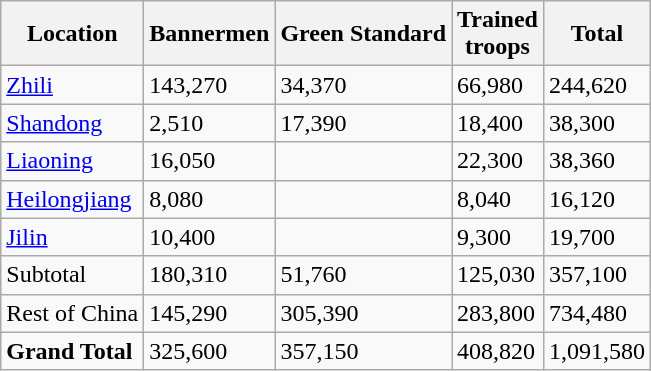<table class="wikitable">
<tr>
<th>Location</th>
<th>Bannermen</th>
<th>Green Standard</th>
<th>Trained<br>troops</th>
<th>Total</th>
</tr>
<tr>
<td><a href='#'>Zhili</a></td>
<td>143,270</td>
<td>34,370</td>
<td>66,980</td>
<td>244,620</td>
</tr>
<tr>
<td><a href='#'>Shandong</a></td>
<td>2,510</td>
<td>17,390</td>
<td>18,400</td>
<td>38,300</td>
</tr>
<tr>
<td><a href='#'>Liaoning</a></td>
<td>16,050</td>
<td></td>
<td>22,300</td>
<td>38,360</td>
</tr>
<tr>
<td><a href='#'>Heilongjiang</a></td>
<td>8,080</td>
<td></td>
<td>8,040</td>
<td>16,120</td>
</tr>
<tr>
<td><a href='#'>Jilin</a></td>
<td>10,400</td>
<td></td>
<td>9,300</td>
<td>19,700</td>
</tr>
<tr>
<td>Subtotal</td>
<td>180,310</td>
<td>51,760</td>
<td>125,030</td>
<td>357,100</td>
</tr>
<tr>
<td>Rest of China</td>
<td>145,290</td>
<td>305,390</td>
<td>283,800</td>
<td>734,480</td>
</tr>
<tr>
<td><strong>Grand Total</strong></td>
<td>325,600</td>
<td>357,150</td>
<td>408,820</td>
<td>1,091,580</td>
</tr>
</table>
